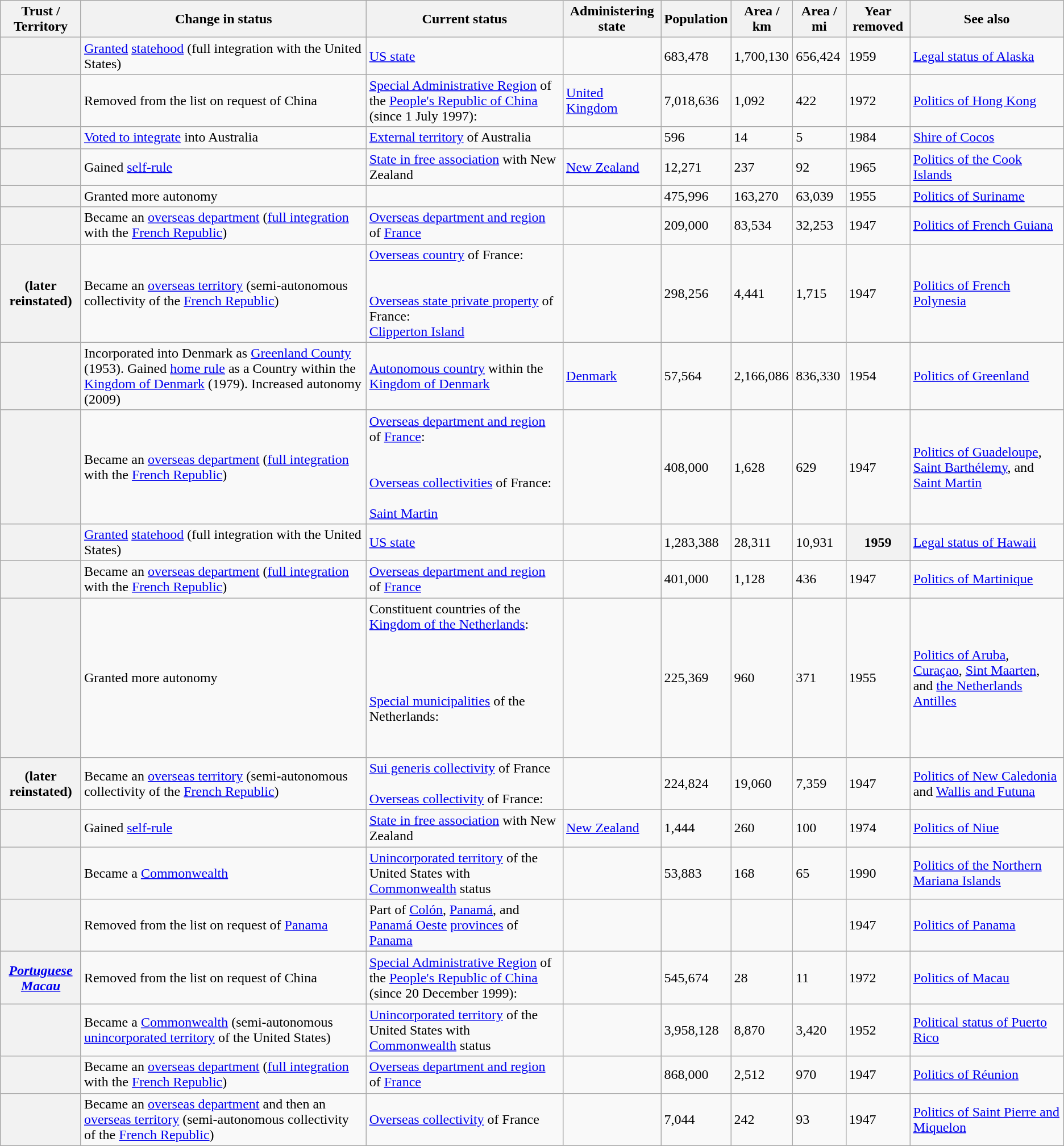<table class="wikitable sortable sticky-header-multi plainrowheaders">
<tr>
<th scope="col">Trust / Territory</th>
<th scope="col">Change in status</th>
<th scope="col">Current status</th>
<th scope="col">Administering state</th>
<th scope="col">Population</th>
<th scope="col">Area / km</th>
<th scope="col">Area / mi</th>
<th scope="col" !data-sort-type="number">Year removed</th>
<th scope="col">See also</th>
</tr>
<tr>
<th scope="row"></th>
<td><a href='#'>Granted</a> <a href='#'>statehood</a> (full integration with the United States)</td>
<td><a href='#'>US state</a></td>
<td></td>
<td>683,478</td>
<td>1,700,130</td>
<td>656,424</td>
<td data-sort-value=1959>1959</td>
<td><a href='#'>Legal status of Alaska</a></td>
</tr>
<tr>
<th scope="row" data-sort-value="Hong Kong"><em></em></th>
<td>Removed from the list on request of China</td>
<td><a href='#'>Special Administrative Region</a> of the <a href='#'>People's Republic of China</a> (since 1 July 1997): <br></td>
<td> <a href='#'>United Kingdom</a></td>
<td>7,018,636</td>
<td>1,092</td>
<td>422</td>
<td>1972</td>
<td><a href='#'>Politics of Hong Kong</a></td>
</tr>
<tr>
<th scope="row"></th>
<td><a href='#'>Voted to integrate</a> into Australia</td>
<td><a href='#'>External territory</a> of Australia</td>
<td></td>
<td>596</td>
<td>14</td>
<td>5</td>
<td>1984</td>
<td><a href='#'>Shire of Cocos</a></td>
</tr>
<tr>
<th scope="row"></th>
<td>Gained <a href='#'>self-rule</a></td>
<td><a href='#'>State in free association</a> with New Zealand</td>
<td> <a href='#'>New Zealand</a></td>
<td>12,271</td>
<td>237</td>
<td>92</td>
<td>1965</td>
<td><a href='#'>Politics of the Cook Islands</a></td>
</tr>
<tr>
<th scope="row" data-sort-value="Guiana"><em></em></th>
<td>Granted more autonomy</td>
<td data-sort-value="Suriname"></td>
<td></td>
<td>475,996</td>
<td>163,270</td>
<td>63,039</td>
<td>1955</td>
<td><a href='#'>Politics of Suriname</a></td>
</tr>
<tr>
<th scope="row" data-sort-value="Guiana"></th>
<td>Became an <a href='#'>overseas department</a> (<a href='#'>full integration</a> with the <a href='#'>French Republic</a>)</td>
<td><a href='#'>Overseas department and region</a> of <a href='#'>France</a></td>
<td><em></em></td>
<td>209,000</td>
<td>83,534</td>
<td>32,253</td>
<td>1947</td>
<td><a href='#'>Politics of French Guiana</a></td>
</tr>
<tr>
<th scope="row" data-sort-value="Polynesia"> (later reinstated)</th>
<td>Became an <a href='#'>overseas territory</a> (semi-autonomous collectivity of the <a href='#'>French Republic</a>)</td>
<td><a href='#'>Overseas country</a> of France:<br><br><br><a href='#'>Overseas state private property</a> of France:<br> <a href='#'>Clipperton Island</a></td>
<td><em></em></td>
<td>298,256</td>
<td>4,441</td>
<td>1,715</td>
<td>1947</td>
<td><a href='#'>Politics of French Polynesia</a></td>
</tr>
<tr>
<th scope="row"></th>
<td>Incorporated into Denmark as <a href='#'>Greenland County</a> (1953). Gained <a href='#'>home rule</a> as a Country within the <a href='#'>Kingdom of Denmark</a> (1979). Increased autonomy (2009)</td>
<td><a href='#'>Autonomous country</a> within the <a href='#'>Kingdom of Denmark</a></td>
<td> <a href='#'>Denmark</a></td>
<td>57,564</td>
<td>2,166,086</td>
<td>836,330</td>
<td>1954</td>
<td><a href='#'>Politics of Greenland</a></td>
</tr>
<tr>
<th scope="row"></th>
<td>Became an <a href='#'>overseas department</a> (<a href='#'>full integration</a> with the <a href='#'>French Republic</a>)</td>
<td><a href='#'>Overseas department and region</a> of <a href='#'>France</a>:<br><br><br><a href='#'>Overseas collectivities</a> of France:<br><br> <a href='#'>Saint Martin</a></td>
<td><em></em></td>
<td>408,000</td>
<td>1,628</td>
<td>629</td>
<td>1947</td>
<td><a href='#'>Politics of Guadeloupe</a>, <a href='#'>Saint Barthélemy</a>, and <a href='#'>Saint Martin</a></td>
</tr>
<tr>
<th scope="row"></th>
<td><a href='#'>Granted</a> <a href='#'>statehood</a> (full integration with the United States)</td>
<td><a href='#'>US state</a></td>
<td></td>
<td>1,283,388</td>
<td>28,311</td>
<td>10,931</td>
<th scope="row" data-sort-value=1959>1959</th>
<td><a href='#'>Legal status of Hawaii</a></td>
</tr>
<tr>
<th scope="row"></th>
<td>Became an <a href='#'>overseas department</a> (<a href='#'>full integration</a> with the <a href='#'>French Republic</a>)</td>
<td><a href='#'>Overseas department and region</a> of <a href='#'>France</a></td>
<td><em></em></td>
<td>401,000</td>
<td>1,128</td>
<td>436</td>
<td>1947</td>
<td><a href='#'>Politics of Martinique</a></td>
</tr>
<tr>
<th scope="row" data-sort-value="Antilles"><em></em></th>
<td>Granted more autonomy</td>
<td>Constituent countries of the <a href='#'>Kingdom of the Netherlands</a>:<br><br><br><br><br><a href='#'>Special municipalities</a> of the Netherlands:<br><br><br></td>
<td></td>
<td>225,369</td>
<td>960</td>
<td>371</td>
<td>1955</td>
<td><a href='#'>Politics of Aruba</a>, <a href='#'>Curaçao</a>, <a href='#'>Sint Maarten</a>, and <a href='#'>the Netherlands Antilles</a></td>
</tr>
<tr>
<th scope="row"> (later reinstated)</th>
<td>Became an <a href='#'>overseas territory</a> (semi-autonomous collectivity of the <a href='#'>French Republic</a>)</td>
<td><a href='#'>Sui generis collectivity</a> of France<br><br><a href='#'>Overseas collectivity</a> of France:<br></td>
<td><em></em></td>
<td>224,824</td>
<td>19,060</td>
<td>7,359</td>
<td>1947</td>
<td><a href='#'>Politics of New Caledonia</a> and <a href='#'>Wallis and Futuna</a></td>
</tr>
<tr>
<th scope="row"></th>
<td>Gained <a href='#'>self-rule</a></td>
<td><a href='#'>State in free association</a> with New Zealand</td>
<td> <a href='#'>New Zealand</a></td>
<td>1,444</td>
<td>260</td>
<td>100</td>
<td>1974</td>
<td><a href='#'>Politics of Niue</a></td>
</tr>
<tr>
<th scope="row"></th>
<td>Became a <a href='#'>Commonwealth</a></td>
<td><a href='#'>Unincorporated territory</a> of the United States with <a href='#'>Commonwealth</a> status</td>
<td></td>
<td>53,883</td>
<td>168</td>
<td>65</td>
<td>1990</td>
<td><a href='#'>Politics of the Northern Mariana Islands</a></td>
</tr>
<tr>
<th scope="row"><em></em></th>
<td>Removed from the list on request of <a href='#'>Panama</a></td>
<td>Part of <a href='#'>Colón</a>, <a href='#'>Panamá</a>, and <a href='#'>Panamá Oeste</a> <a href='#'>provinces</a> of <a href='#'>Panama</a></td>
<td></td>
<td></td>
<td></td>
<td></td>
<td>1947</td>
<td><a href='#'>Politics of Panama</a></td>
</tr>
<tr>
<th scope="row" data-sort-value="Macau"><em> <a href='#'>Portuguese Macau</a></em></th>
<td>Removed from the list on request of China</td>
<td><a href='#'>Special Administrative Region</a> of the <a href='#'>People's Republic of China</a> (since 20 December 1999): <br></td>
<td></td>
<td>545,674</td>
<td>28</td>
<td>11</td>
<td>1972</td>
<td><a href='#'>Politics of Macau</a></td>
</tr>
<tr>
<th scope="row"></th>
<td>Became a <a href='#'>Commonwealth</a> (semi-autonomous <a href='#'>unincorporated territory</a> of the United States)</td>
<td><a href='#'>Unincorporated territory</a> of the United States with <a href='#'>Commonwealth</a> status</td>
<td></td>
<td>3,958,128</td>
<td>8,870</td>
<td>3,420</td>
<td>1952</td>
<td><a href='#'>Political status of Puerto Rico</a></td>
</tr>
<tr>
<th scope="row" data-sort-value="Reunion"></th>
<td>Became an <a href='#'>overseas department</a> (<a href='#'>full integration</a> with the <a href='#'>French Republic</a>)</td>
<td><a href='#'>Overseas department and region</a> of <a href='#'>France</a></td>
<td><em></em></td>
<td>868,000</td>
<td>2,512</td>
<td>970</td>
<td>1947</td>
<td><a href='#'>Politics of Réunion</a></td>
</tr>
<tr>
<th scope="row"></th>
<td>Became an <a href='#'>overseas department</a> and then an <a href='#'>overseas territory</a> (semi-autonomous collectivity of the <a href='#'>French Republic</a>)</td>
<td><a href='#'>Overseas collectivity</a> of France</td>
<td><em></em></td>
<td>7,044</td>
<td>242</td>
<td>93</td>
<td>1947</td>
<td><a href='#'>Politics of Saint Pierre and Miquelon</a></td>
</tr>
</table>
